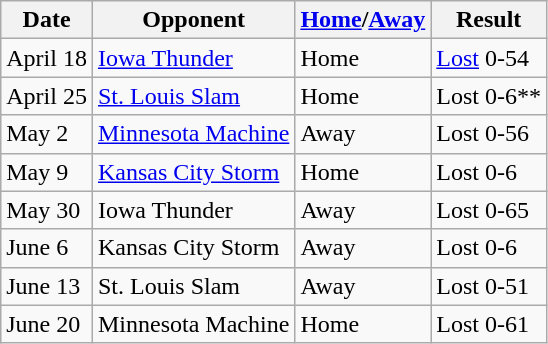<table class="wikitable">
<tr>
<th>Date</th>
<th>Opponent</th>
<th><a href='#'>Home</a>/<a href='#'>Away</a></th>
<th>Result</th>
</tr>
<tr>
<td>April 18</td>
<td><a href='#'>Iowa Thunder</a></td>
<td>Home</td>
<td><a href='#'>Lost</a> 0-54</td>
</tr>
<tr>
<td>April 25</td>
<td><a href='#'>St. Louis Slam</a></td>
<td>Home</td>
<td>Lost 0-6**</td>
</tr>
<tr>
<td>May 2</td>
<td><a href='#'>Minnesota Machine</a></td>
<td>Away</td>
<td>Lost 0-56</td>
</tr>
<tr>
<td>May 9</td>
<td><a href='#'>Kansas City Storm</a></td>
<td>Home</td>
<td>Lost 0-6</td>
</tr>
<tr>
<td>May 30</td>
<td>Iowa Thunder</td>
<td>Away</td>
<td>Lost 0-65</td>
</tr>
<tr>
<td>June 6</td>
<td>Kansas City Storm</td>
<td>Away</td>
<td>Lost 0-6</td>
</tr>
<tr>
<td>June 13</td>
<td>St. Louis Slam</td>
<td>Away</td>
<td>Lost 0-51</td>
</tr>
<tr>
<td>June 20</td>
<td>Minnesota Machine</td>
<td>Home</td>
<td>Lost 0-61</td>
</tr>
</table>
